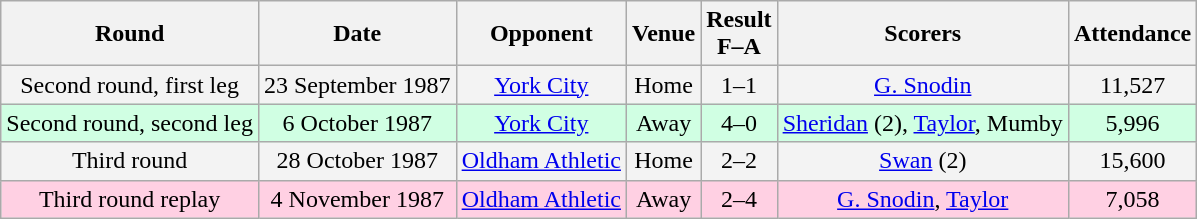<table class="wikitable sortable" style="text-align:center;">
<tr>
<th>Round</th>
<th>Date</th>
<th>Opponent</th>
<th>Venue</th>
<th>Result<br>F–A</th>
<th class=unsortable>Scorers</th>
<th>Attendance</th>
</tr>
<tr bgcolor="#f3f3f3">
<td>Second round, first leg</td>
<td>23 September 1987</td>
<td><a href='#'>York City</a></td>
<td>Home</td>
<td>1–1</td>
<td><a href='#'>G. Snodin</a></td>
<td>11,527</td>
</tr>
<tr bgcolor="#d0ffe3">
<td>Second round, second leg</td>
<td>6 October 1987</td>
<td><a href='#'>York City</a></td>
<td>Away</td>
<td>4–0</td>
<td><a href='#'>Sheridan</a> (2), <a href='#'>Taylor</a>, Mumby</td>
<td>5,996</td>
</tr>
<tr bgcolor="#f3f3f3">
<td>Third round</td>
<td>28 October 1987</td>
<td><a href='#'>Oldham Athletic</a></td>
<td>Home</td>
<td>2–2</td>
<td><a href='#'>Swan</a> (2)</td>
<td>15,600</td>
</tr>
<tr bgcolor="#ffd0e3">
<td>Third round replay</td>
<td>4 November 1987</td>
<td><a href='#'>Oldham Athletic</a></td>
<td>Away</td>
<td>2–4 </td>
<td><a href='#'>G. Snodin</a>, <a href='#'>Taylor</a></td>
<td>7,058</td>
</tr>
</table>
